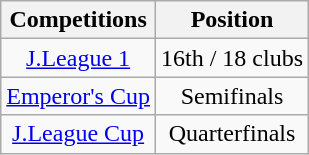<table class="wikitable" style="text-align:center;">
<tr>
<th>Competitions</th>
<th>Position</th>
</tr>
<tr>
<td><a href='#'>J.League 1</a></td>
<td>16th / 18 clubs</td>
</tr>
<tr>
<td><a href='#'>Emperor's Cup</a></td>
<td>Semifinals</td>
</tr>
<tr>
<td><a href='#'>J.League Cup</a></td>
<td>Quarterfinals</td>
</tr>
</table>
